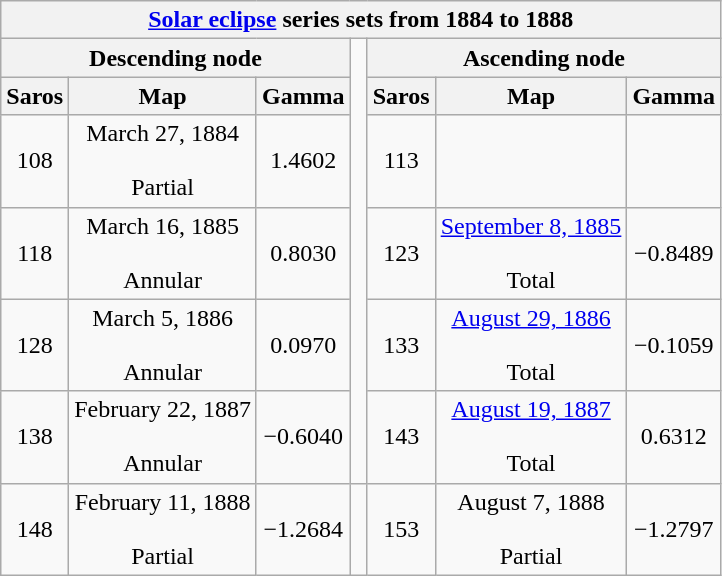<table class="wikitable mw-collapsible mw-collapsed">
<tr>
<th class="nowrap" colspan="7"><a href='#'>Solar eclipse</a> series sets from 1884 to 1888</th>
</tr>
<tr>
<th scope="col" colspan="3">Descending node</th>
<td rowspan="6"> </td>
<th scope="col" colspan="3">Ascending node</th>
</tr>
<tr style="text-align: center;">
<th scope="col">Saros</th>
<th scope="col">Map</th>
<th scope="col">Gamma</th>
<th scope="col">Saros</th>
<th scope="col">Map</th>
<th scope="col">Gamma</th>
</tr>
<tr style="text-align: center;">
<td>108</td>
<td>March 27, 1884<br><br>Partial</td>
<td>1.4602</td>
<td>113</td>
<td></td>
<td></td>
</tr>
<tr style="text-align: center;">
<td>118</td>
<td>March 16, 1885<br><br>Annular</td>
<td>0.8030</td>
<td>123</td>
<td><a href='#'>September 8, 1885</a><br><br>Total</td>
<td>−0.8489</td>
</tr>
<tr style="text-align: center;">
<td>128</td>
<td>March 5, 1886<br><br>Annular</td>
<td>0.0970</td>
<td>133</td>
<td><a href='#'>August 29, 1886</a><br><br>Total</td>
<td>−0.1059</td>
</tr>
<tr style="text-align: center;">
<td>138</td>
<td>February 22, 1887<br><br>Annular</td>
<td>−0.6040</td>
<td>143</td>
<td><a href='#'>August 19, 1887</a><br><br>Total</td>
<td>0.6312</td>
</tr>
<tr style="text-align: center;">
<td>148</td>
<td>February 11, 1888<br><br>Partial</td>
<td>−1.2684</td>
<td></td>
<td>153</td>
<td>August 7, 1888<br><br>Partial</td>
<td>−1.2797</td>
</tr>
</table>
